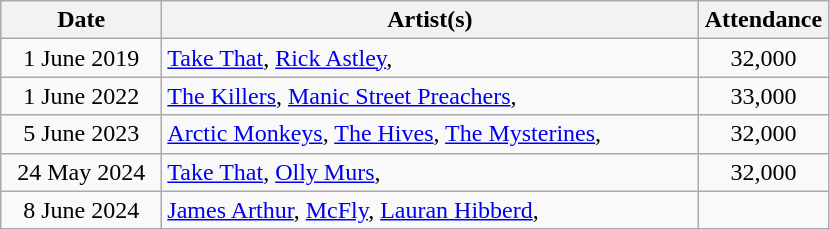<table class="wikitable" style="text-align:left;">
<tr>
<th style="width:100px;">Date</th>
<th style="width:350px;">Artist(s)</th>
<th style="width:80px;">Attendance</th>
</tr>
<tr>
<td style="text-align:center;">1 June 2019</td>
<td><a href='#'>Take That</a>, <a href='#'>Rick Astley</a>,</td>
<td style="text-align:center;">32,000</td>
</tr>
<tr>
<td style="text-align:center;">1 June 2022</td>
<td><a href='#'>The Killers</a>, <a href='#'>Manic Street Preachers</a>,</td>
<td style="text-align:center;">33,000</td>
</tr>
<tr>
<td style="text-align:center;">5 June 2023</td>
<td><a href='#'>Arctic Monkeys</a>, <a href='#'>The Hives</a>, <a href='#'>The Mysterines</a>,</td>
<td style="text-align:center;">32,000</td>
</tr>
<tr>
<td style="text-align:center;">24 May 2024</td>
<td><a href='#'>Take That</a>, <a href='#'>Olly Murs</a>,</td>
<td style="text-align:center;">32,000</td>
</tr>
<tr>
<td style="text-align:center;">8 June 2024</td>
<td><a href='#'>James Arthur</a>, <a href='#'>McFly</a>, <a href='#'>Lauran Hibberd</a>,</td>
<td style="text-align:center;"></td>
</tr>
</table>
